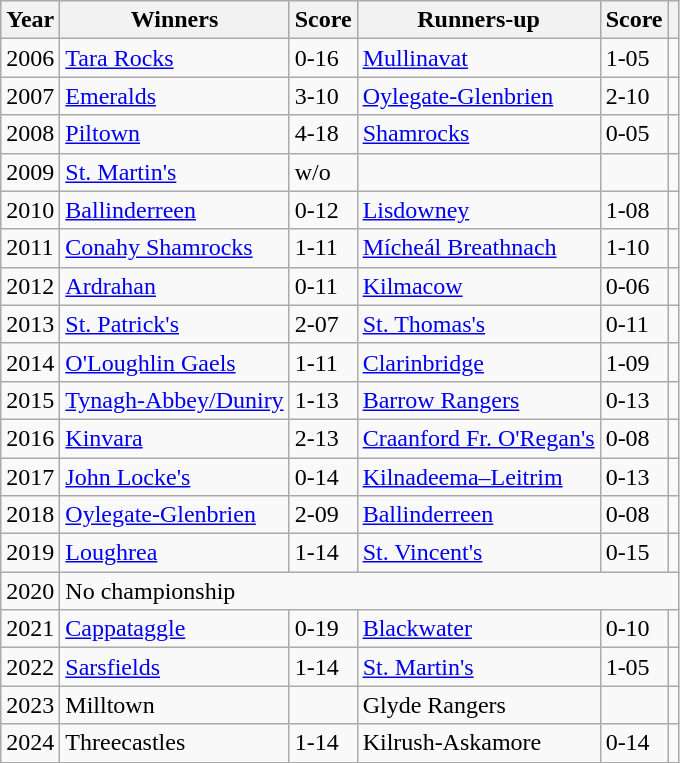<table class="wikitable sortable" style="text-align:left;">
<tr>
<th>Year</th>
<th>Winners</th>
<th>Score</th>
<th>Runners-up</th>
<th>Score</th>
<th></th>
</tr>
<tr>
<td>2006</td>
<td><a href='#'>Tara Rocks</a></td>
<td>0-16</td>
<td><a href='#'>Mullinavat</a></td>
<td>1-05</td>
<td></td>
</tr>
<tr>
<td>2007</td>
<td><a href='#'>Emeralds</a></td>
<td>3-10</td>
<td><a href='#'>Oylegate-Glenbrien</a></td>
<td>2-10</td>
<td></td>
</tr>
<tr>
<td>2008</td>
<td><a href='#'>Piltown</a></td>
<td>4-18</td>
<td><a href='#'>Shamrocks</a></td>
<td>0-05</td>
<td></td>
</tr>
<tr>
<td>2009</td>
<td><a href='#'>St. Martin's</a></td>
<td>w/o</td>
<td></td>
<td></td>
<td></td>
</tr>
<tr>
<td>2010</td>
<td><a href='#'>Ballinderreen</a></td>
<td>0-12</td>
<td><a href='#'>Lisdowney</a></td>
<td>1-08</td>
<td></td>
</tr>
<tr>
<td>2011</td>
<td><a href='#'>Conahy Shamrocks</a></td>
<td>1-11</td>
<td><a href='#'>Mícheál Breathnach</a></td>
<td>1-10</td>
<td></td>
</tr>
<tr>
<td>2012</td>
<td><a href='#'>Ardrahan</a></td>
<td>0-11</td>
<td><a href='#'>Kilmacow</a></td>
<td>0-06</td>
<td></td>
</tr>
<tr>
<td>2013</td>
<td><a href='#'>St. Patrick's</a></td>
<td>2-07</td>
<td><a href='#'>St. Thomas's</a></td>
<td>0-11</td>
<td></td>
</tr>
<tr>
<td>2014</td>
<td><a href='#'>O'Loughlin Gaels</a></td>
<td>1-11</td>
<td><a href='#'>Clarinbridge</a></td>
<td>1-09</td>
<td></td>
</tr>
<tr>
<td>2015</td>
<td><a href='#'>Tynagh-Abbey/Duniry</a></td>
<td>1-13</td>
<td><a href='#'>Barrow Rangers</a></td>
<td>0-13</td>
<td></td>
</tr>
<tr>
<td>2016</td>
<td><a href='#'>Kinvara</a></td>
<td>2-13</td>
<td><a href='#'>Craanford Fr. O'Regan's</a></td>
<td>0-08</td>
<td></td>
</tr>
<tr>
<td>2017</td>
<td><a href='#'>John Locke's</a></td>
<td>0-14</td>
<td><a href='#'>Kilnadeema–Leitrim</a></td>
<td>0-13</td>
<td></td>
</tr>
<tr>
<td>2018</td>
<td><a href='#'>Oylegate-Glenbrien</a></td>
<td>2-09</td>
<td><a href='#'>Ballinderreen</a></td>
<td>0-08</td>
<td></td>
</tr>
<tr>
<td>2019</td>
<td><a href='#'>Loughrea</a></td>
<td>1-14</td>
<td><a href='#'>St. Vincent's</a></td>
<td>0-15</td>
<td></td>
</tr>
<tr>
<td>2020</td>
<td colspan=5>No championship</td>
</tr>
<tr>
<td>2021</td>
<td><a href='#'>Cappataggle</a></td>
<td>0-19</td>
<td><a href='#'>Blackwater</a></td>
<td>0-10</td>
<td></td>
</tr>
<tr>
<td>2022</td>
<td><a href='#'>Sarsfields</a></td>
<td>1-14</td>
<td><a href='#'>St. Martin's</a></td>
<td>1-05</td>
<td></td>
</tr>
<tr>
<td>2023</td>
<td>Milltown</td>
<td></td>
<td>Glyde Rangers</td>
<td></td>
<td></td>
</tr>
<tr>
<td>2024</td>
<td>Threecastles</td>
<td>1-14</td>
<td>Kilrush-Askamore</td>
<td>0-14</td>
<td></td>
</tr>
</table>
